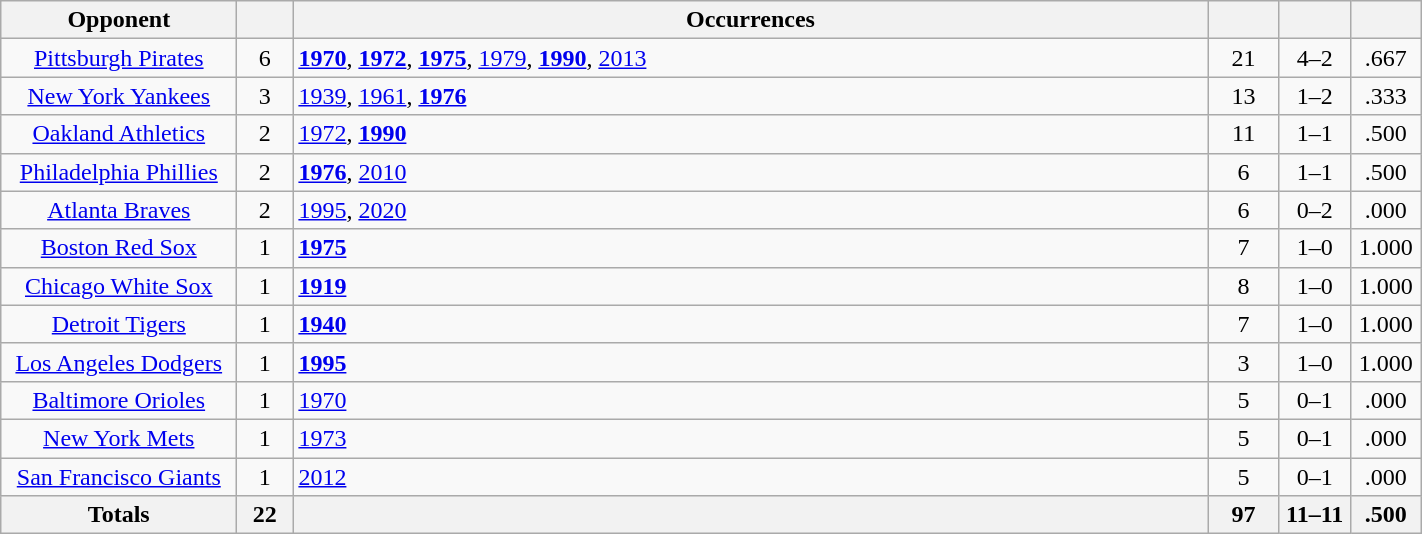<table class="wikitable sortable" style="text-align: center; width: 75%;">
<tr>
<th width="150">Opponent</th>
<th width="30"></th>
<th>Occurrences</th>
<th width="40"></th>
<th width="40"></th>
<th width="40"></th>
</tr>
<tr>
<td><a href='#'>Pittsburgh Pirates</a></td>
<td>6</td>
<td align=left><strong><a href='#'>1970</a></strong>, <strong><a href='#'>1972</a></strong>, <strong><a href='#'>1975</a></strong>,  <a href='#'>1979</a>, <strong><a href='#'>1990</a></strong>, <a href='#'>2013</a></td>
<td>21</td>
<td>4–2</td>
<td>.667</td>
</tr>
<tr>
<td><a href='#'>New York Yankees</a></td>
<td>3</td>
<td align=left><a href='#'>1939</a>, <a href='#'>1961</a>, <strong><a href='#'>1976</a></strong></td>
<td>13</td>
<td>1–2</td>
<td>.333</td>
</tr>
<tr>
<td><a href='#'>Oakland Athletics</a></td>
<td>2</td>
<td align=left><a href='#'>1972</a>, <strong><a href='#'>1990</a></strong></td>
<td>11</td>
<td>1–1</td>
<td>.500</td>
</tr>
<tr>
<td><a href='#'>Philadelphia Phillies</a></td>
<td>2</td>
<td align=left><strong><a href='#'>1976</a></strong>, <a href='#'>2010</a></td>
<td>6</td>
<td>1–1</td>
<td>.500</td>
</tr>
<tr>
<td><a href='#'>Atlanta Braves</a></td>
<td>2</td>
<td align=left><a href='#'>1995</a>, <a href='#'>2020</a></td>
<td>6</td>
<td>0–2</td>
<td>.000</td>
</tr>
<tr>
<td><a href='#'>Boston Red Sox</a></td>
<td>1</td>
<td align=left><strong><a href='#'>1975</a></strong></td>
<td>7</td>
<td>1–0</td>
<td>1.000</td>
</tr>
<tr>
<td><a href='#'>Chicago White Sox</a></td>
<td>1</td>
<td align=left><strong><a href='#'>1919</a></strong></td>
<td>8</td>
<td>1–0</td>
<td>1.000</td>
</tr>
<tr>
<td><a href='#'>Detroit Tigers</a></td>
<td>1</td>
<td align=left><strong><a href='#'>1940</a></strong></td>
<td>7</td>
<td>1–0</td>
<td>1.000</td>
</tr>
<tr>
<td><a href='#'>Los Angeles Dodgers</a></td>
<td>1</td>
<td align=left><strong><a href='#'>1995</a></strong></td>
<td>3</td>
<td>1–0</td>
<td>1.000</td>
</tr>
<tr>
<td><a href='#'>Baltimore Orioles</a></td>
<td>1</td>
<td align=left><a href='#'>1970</a></td>
<td>5</td>
<td>0–1</td>
<td>.000</td>
</tr>
<tr>
<td><a href='#'>New York Mets</a></td>
<td>1</td>
<td align=left><a href='#'>1973</a></td>
<td>5</td>
<td>0–1</td>
<td>.000</td>
</tr>
<tr>
<td><a href='#'>San Francisco Giants</a></td>
<td>1</td>
<td align=left><a href='#'>2012</a></td>
<td>5</td>
<td>0–1</td>
<td>.000</td>
</tr>
<tr>
<th width="150">Totals</th>
<th width="30">22</th>
<th></th>
<th width="40">97</th>
<th width="40">11–11</th>
<th width="40">.500</th>
</tr>
</table>
